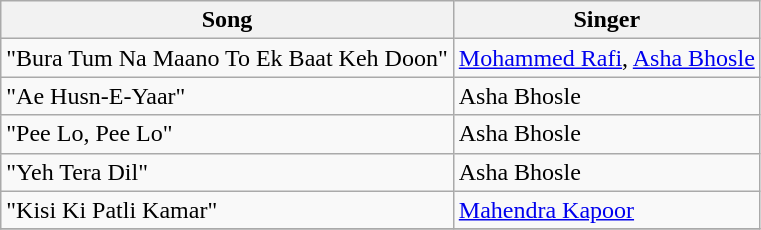<table class="wikitable">
<tr>
<th>Song</th>
<th>Singer</th>
</tr>
<tr>
<td>"Bura Tum Na Maano To Ek Baat Keh Doon"</td>
<td><a href='#'>Mohammed Rafi</a>, <a href='#'>Asha Bhosle</a></td>
</tr>
<tr>
<td>"Ae Husn-E-Yaar"</td>
<td>Asha Bhosle</td>
</tr>
<tr>
<td>"Pee Lo, Pee Lo"</td>
<td>Asha Bhosle</td>
</tr>
<tr>
<td>"Yeh Tera Dil"</td>
<td>Asha Bhosle</td>
</tr>
<tr>
<td>"Kisi Ki Patli Kamar"</td>
<td><a href='#'>Mahendra Kapoor</a></td>
</tr>
<tr>
</tr>
</table>
